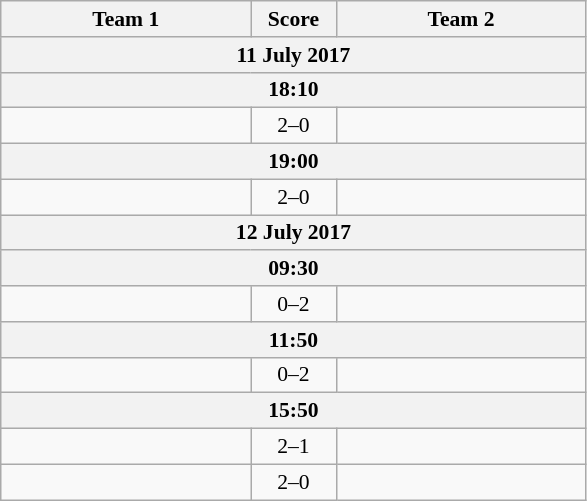<table class="wikitable" style="text-align: center; font-size:90% ">
<tr>
<th align="right" width="160">Team 1</th>
<th width="50">Score</th>
<th align="left" width="160">Team 2</th>
</tr>
<tr>
<th colspan=3>11 July 2017</th>
</tr>
<tr>
<th colspan=3>18:10</th>
</tr>
<tr>
<td align=right></td>
<td align=center>2–0</td>
<td align=left></td>
</tr>
<tr>
<th colspan=3>19:00</th>
</tr>
<tr>
<td align=right></td>
<td align=center>2–0</td>
<td align=left></td>
</tr>
<tr>
<th colspan=3>12 July 2017</th>
</tr>
<tr>
<th colspan=3>09:30</th>
</tr>
<tr>
<td align=right></td>
<td align=center>0–2</td>
<td align=left></td>
</tr>
<tr>
<th colspan=3>11:50</th>
</tr>
<tr>
<td align=right></td>
<td align=center>0–2</td>
<td align=left></td>
</tr>
<tr>
<th colspan=3>15:50</th>
</tr>
<tr>
<td align=right></td>
<td align=center>2–1</td>
<td align=left></td>
</tr>
<tr>
<td align=right></td>
<td align=center>2–0</td>
<td align=left></td>
</tr>
</table>
